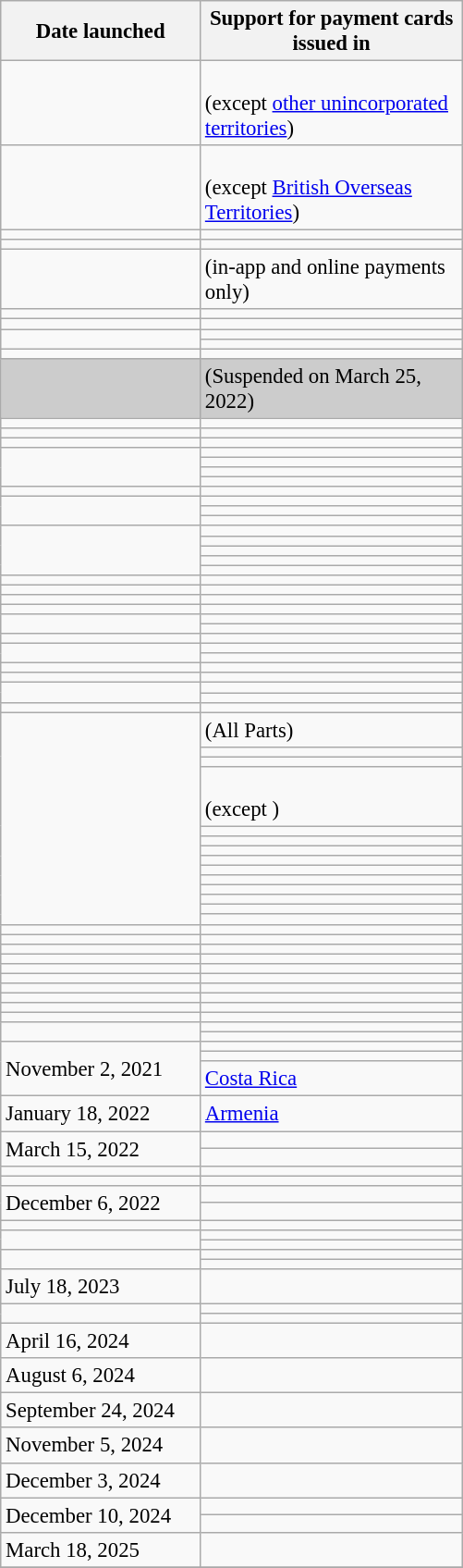<table class="wikitable sortable" style="font-size:95%">
<tr>
<th style="width:9em;">Date launched</th>
<th style="width:12em;">Support for payment cards issued in</th>
</tr>
<tr>
<td></td>
<td><strong></strong> <br> (except <a href='#'>other unincorporated territories</a>)</td>
</tr>
<tr>
<td></td>
<td> <br> (except <a href='#'>British Overseas Territories</a>)</td>
</tr>
<tr>
<td></td>
<td></td>
</tr>
<tr>
<td></td>
<td></td>
</tr>
<tr>
<td></td>
<td> (in-app and online payments only)</td>
</tr>
<tr>
<td></td>
<td></td>
</tr>
<tr>
<td></td>
<td></td>
</tr>
<tr>
<td rowspan="2"></td>
<td></td>
</tr>
<tr>
<td></td>
</tr>
<tr>
<td></td>
<td></td>
</tr>
<tr>
<td ! style="background:#ccc;"></td>
<td ! style="background:#ccc;"> (Suspended on March 25, 2022)</td>
</tr>
<tr>
<td></td>
<td></td>
</tr>
<tr>
<td></td>
<td></td>
</tr>
<tr>
<td></td>
<td></td>
</tr>
<tr>
<td rowspan="4"></td>
<td></td>
</tr>
<tr>
<td></td>
</tr>
<tr>
<td></td>
</tr>
<tr>
<td></td>
</tr>
<tr>
<td></td>
<td></td>
</tr>
<tr>
<td rowspan="3"></td>
<td></td>
</tr>
<tr>
<td></td>
</tr>
<tr>
<td></td>
</tr>
<tr>
<td rowspan="5"></td>
<td></td>
</tr>
<tr>
<td></td>
</tr>
<tr>
<td></td>
</tr>
<tr>
<td></td>
</tr>
<tr>
<td></td>
</tr>
<tr>
<td></td>
<td></td>
</tr>
<tr>
<td></td>
<td></td>
</tr>
<tr>
<td></td>
<td></td>
</tr>
<tr>
<td></td>
<td></td>
</tr>
<tr>
<td rowspan="2"></td>
<td></td>
</tr>
<tr>
<td></td>
</tr>
<tr>
<td></td>
<td></td>
</tr>
<tr>
<td rowspan="2"></td>
<td></td>
</tr>
<tr>
<td></td>
</tr>
<tr>
<td></td>
<td></td>
</tr>
<tr>
<td></td>
<td></td>
</tr>
<tr>
<td rowspan="2"></td>
<td></td>
</tr>
<tr>
<td></td>
</tr>
<tr>
<td></td>
<td></td>
</tr>
<tr>
<td rowspan="14"></td>
<td> (All Parts)</td>
</tr>
<tr>
<td></td>
</tr>
<tr>
<td></td>
</tr>
<tr>
<td> <br> (except )</td>
</tr>
<tr>
<td></td>
</tr>
<tr>
<td></td>
</tr>
<tr>
<td></td>
</tr>
<tr>
<td></td>
</tr>
<tr>
<td></td>
</tr>
<tr>
<td></td>
</tr>
<tr>
<td></td>
</tr>
<tr>
<td></td>
</tr>
<tr>
<td></td>
</tr>
<tr>
<td></td>
</tr>
<tr>
<td></td>
<td></td>
</tr>
<tr>
<td></td>
<td></td>
</tr>
<tr>
<td></td>
<td></td>
</tr>
<tr>
<td></td>
<td></td>
</tr>
<tr>
<td></td>
<td></td>
</tr>
<tr>
<td></td>
<td></td>
</tr>
<tr>
<td></td>
<td></td>
</tr>
<tr>
<td></td>
<td></td>
</tr>
<tr>
<td></td>
<td></td>
</tr>
<tr>
<td></td>
<td></td>
</tr>
<tr>
<td rowspan="2"></td>
<td></td>
</tr>
<tr>
<td></td>
</tr>
<tr>
<td rowspan="3">November 2, 2021</td>
<td></td>
</tr>
<tr>
<td></td>
</tr>
<tr>
<td> <a href='#'>Costa Rica</a></td>
</tr>
<tr>
<td>January 18, 2022</td>
<td> <a href='#'>Armenia</a></td>
</tr>
<tr>
<td rowspan="2">March 15, 2022</td>
<td></td>
</tr>
<tr>
<td></td>
</tr>
<tr>
<td></td>
<td></td>
</tr>
<tr>
<td></td>
<td></td>
</tr>
<tr>
<td rowspan="2">December 6, 2022</td>
<td></td>
</tr>
<tr>
<td></td>
</tr>
<tr>
<td></td>
<td></td>
</tr>
<tr>
<td rowspan="2"></td>
<td></td>
</tr>
<tr>
<td></td>
</tr>
<tr>
<td rowspan="2"></td>
<td></td>
</tr>
<tr>
<td></td>
</tr>
<tr>
<td>July 18, 2023</td>
<td></td>
</tr>
<tr>
<td rowspan="2"></td>
<td></td>
</tr>
<tr>
<td></td>
</tr>
<tr>
<td>April 16, 2024</td>
<td></td>
</tr>
<tr>
<td>August 6, 2024</td>
<td></td>
</tr>
<tr>
<td>September 24, 2024</td>
<td></td>
</tr>
<tr>
<td>November 5, 2024</td>
<td></td>
</tr>
<tr>
<td>December 3, 2024</td>
<td></td>
</tr>
<tr>
<td rowspan="2">December 10, 2024</td>
<td></td>
</tr>
<tr>
<td></td>
</tr>
<tr>
<td rowspan="1">March 18, 2025</td>
<td></td>
</tr>
<tr>
</tr>
</table>
